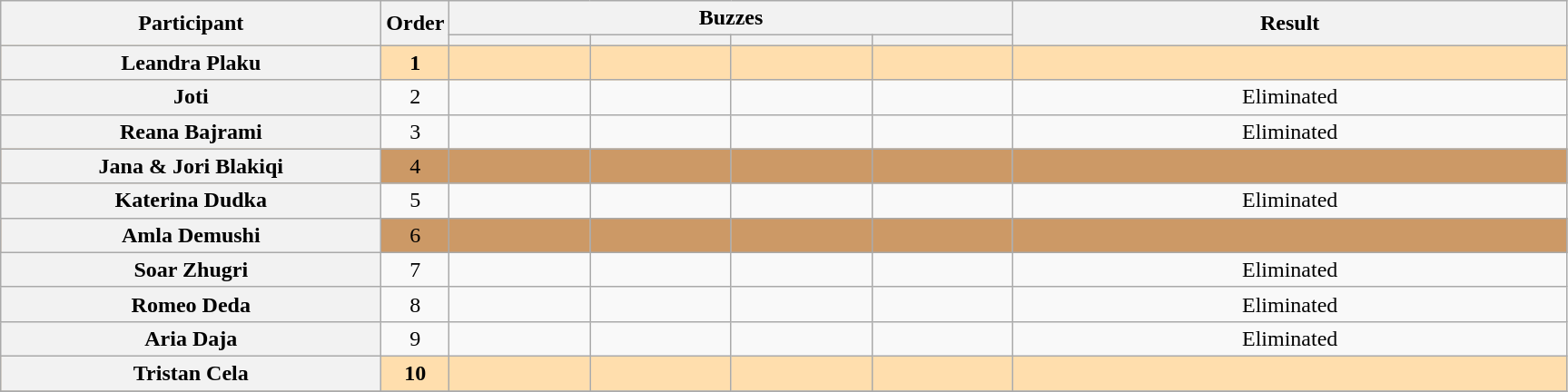<table class="wikitable plainrowheaders sortable" style="text-align:center;">
<tr>
<th scope="col" rowspan="2" class="unsortable" style="width:17em;">Participant</th>
<th scope="col" rowspan="2" style="width:1em;">Order</th>
<th scope="col" colspan="4" class="unsortable" style="width:24em;">Buzzes</th>
<th scope="col" rowspan="2" style="width:25em;">Result</th>
</tr>
<tr>
<th scope="col" class="unsortable" style="width:6em;"></th>
<th scope="col" class="unsortable" style="width:6em;"></th>
<th scope="col" class="unsortable" style="width:6em;"></th>
<th scope="col" class="unsortable" style="width:6em;"></th>
</tr>
<tr bgcolor=navajowhite>
<th scope="row"><strong>Leandra Plaku</strong></th>
<td><strong>1</strong></td>
<td style="text-align:center;"></td>
<td style="text-align:center;"></td>
<td style="text-align:center;"></td>
<td style="text-align:center;"></td>
<td><strong></strong></td>
</tr>
<tr>
<th scope="row">Joti</th>
<td>2</td>
<td style="text-align:center;"></td>
<td style="text-align:center;"></td>
<td style="text-align:center;"></td>
<td style="text-align:center;"></td>
<td>Eliminated</td>
</tr>
<tr>
<th scope="row">Reana Bajrami</th>
<td>3</td>
<td style="text-align:center;"></td>
<td style="text-align:center;"></td>
<td style="text-align:center;"></td>
<td style="text-align:center;"></td>
<td>Eliminated</td>
</tr>
<tr bgcolor=#c96>
<th scope="row">Jana & Jori Blakiqi</th>
<td>4</td>
<td style="text-align:center;"></td>
<td style="text-align:center;"></td>
<td style="text-align:center;"></td>
<td style="text-align:center;"></td>
<td></td>
</tr>
<tr>
<th scope="row">Katerina Dudka</th>
<td>5</td>
<td style="text-align:center;"></td>
<td style="text-align:center;"></td>
<td style="text-align:center;"></td>
<td style="text-align:center;"></td>
<td>Eliminated</td>
</tr>
<tr bgcolor=#c96>
<th scope="row">Amla Demushi</th>
<td>6</td>
<td style="text-align:center;"></td>
<td style="text-align:center;"></td>
<td style="text-align:center;"></td>
<td style="text-align:center;"></td>
<td></td>
</tr>
<tr>
<th scope="row">Soar Zhugri</th>
<td>7</td>
<td style="text-align:center;"></td>
<td style="text-align:center;"></td>
<td style="text-align:center;"></td>
<td style="text-align:center;"></td>
<td>Eliminated</td>
</tr>
<tr>
<th scope="row">Romeo Deda</th>
<td>8</td>
<td style="text-align:center;"></td>
<td style="text-align:center;"></td>
<td style="text-align:center;"></td>
<td style="text-align:center;"></td>
<td>Eliminated</td>
</tr>
<tr>
<th scope="row">Aria Daja</th>
<td>9</td>
<td style="text-align:center;"></td>
<td style="text-align:center;"></td>
<td style="text-align:center;"></td>
<td style="text-align:center;"></td>
<td>Eliminated</td>
</tr>
<tr bgcolor=navajowhite>
<th scope="row"><strong>Tristan Cela</strong></th>
<td><strong>10</strong></td>
<td style="text-align:center;"></td>
<td style="text-align:center;"></td>
<td style="text-align:center;"></td>
<td style="text-align:center;"></td>
<td><strong></strong></td>
</tr>
<tr>
</tr>
</table>
